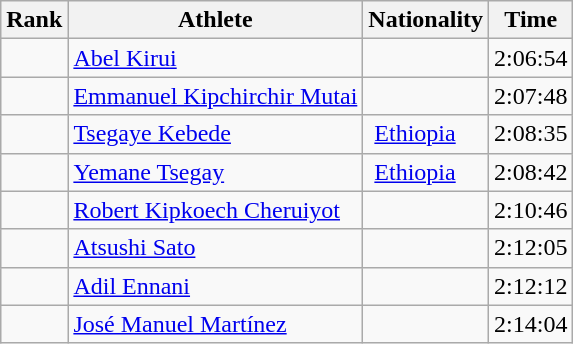<table class="wikitable" style="text-align:center;">
<tr>
<th>Rank</th>
<th>Athlete</th>
<th>Nationality</th>
<th>Time</th>
</tr>
<tr>
<td></td>
<td align=left><a href='#'>Abel Kirui</a></td>
<td align=left></td>
<td>2:06:54</td>
</tr>
<tr>
<td></td>
<td align=left><a href='#'>Emmanuel Kipchirchir Mutai</a></td>
<td align=left></td>
<td>2:07:48</td>
</tr>
<tr>
<td></td>
<td align=left><a href='#'>Tsegaye Kebede</a></td>
<td align=left> <a href='#'>Ethiopia</a></td>
<td>2:08:35</td>
</tr>
<tr>
<td></td>
<td align=left><a href='#'>Yemane Tsegay</a></td>
<td align=left> <a href='#'>Ethiopia</a></td>
<td>2:08:42</td>
</tr>
<tr>
<td></td>
<td align=left><a href='#'>Robert Kipkoech Cheruiyot</a></td>
<td align=left></td>
<td>2:10:46</td>
</tr>
<tr>
<td></td>
<td align=left><a href='#'>Atsushi Sato</a></td>
<td align=left></td>
<td>2:12:05</td>
</tr>
<tr>
<td></td>
<td align=left><a href='#'>Adil Ennani</a></td>
<td align=left></td>
<td>2:12:12</td>
</tr>
<tr>
<td></td>
<td align=left><a href='#'>José Manuel Martínez</a></td>
<td align=left></td>
<td>2:14:04</td>
</tr>
</table>
